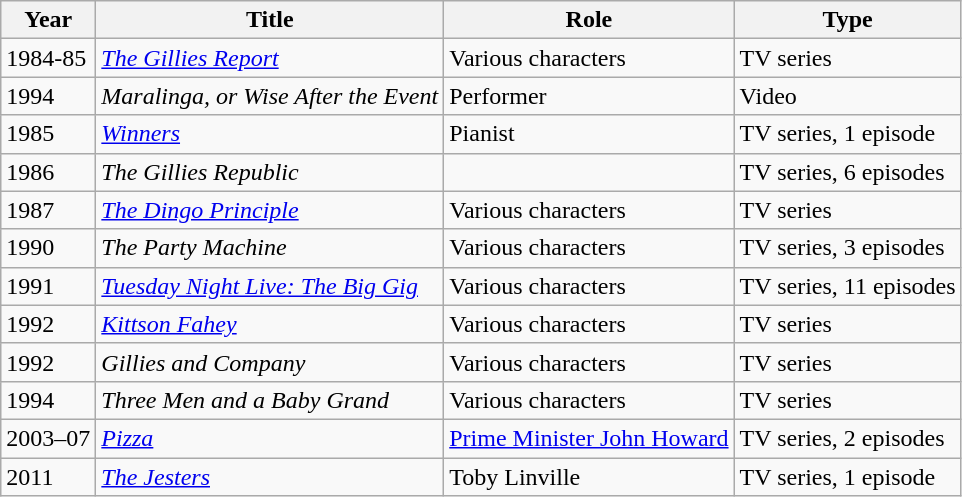<table class="wikitable">
<tr>
<th>Year</th>
<th>Title</th>
<th>Role</th>
<th>Type</th>
</tr>
<tr>
<td>1984-85</td>
<td><em><a href='#'>The Gillies Report</a></em></td>
<td>Various characters</td>
<td>TV series</td>
</tr>
<tr>
<td>1994</td>
<td><em>Maralinga, or Wise After the Event</em></td>
<td>Performer</td>
<td>Video</td>
</tr>
<tr>
<td>1985</td>
<td><em><a href='#'>Winners</a></em></td>
<td>Pianist</td>
<td>TV series, 1 episode</td>
</tr>
<tr>
<td>1986</td>
<td><em>The Gillies Republic</em></td>
<td></td>
<td>TV series, 6 episodes</td>
</tr>
<tr>
<td>1987</td>
<td><em><a href='#'>The Dingo Principle</a></em></td>
<td>Various characters</td>
<td>TV series</td>
</tr>
<tr>
<td>1990</td>
<td><em>The Party Machine</em></td>
<td>Various characters</td>
<td>TV series, 3 episodes</td>
</tr>
<tr>
<td>1991</td>
<td><em><a href='#'>Tuesday Night Live: The Big Gig</a></em></td>
<td>Various characters</td>
<td>TV series, 11 episodes</td>
</tr>
<tr>
<td>1992</td>
<td><em><a href='#'>Kittson Fahey</a></em></td>
<td>Various characters</td>
<td>TV series</td>
</tr>
<tr>
<td>1992</td>
<td><em>Gillies and Company</em></td>
<td>Various characters</td>
<td>TV series</td>
</tr>
<tr>
<td>1994</td>
<td><em>Three Men and a Baby Grand</em></td>
<td>Various characters</td>
<td>TV series</td>
</tr>
<tr>
<td>2003–07</td>
<td><em><a href='#'>Pizza</a></em></td>
<td><a href='#'>Prime Minister John Howard</a></td>
<td>TV series, 2 episodes</td>
</tr>
<tr>
<td>2011</td>
<td><em><a href='#'>The Jesters</a></em></td>
<td>Toby Linville</td>
<td>TV series, 1 episode</td>
</tr>
</table>
